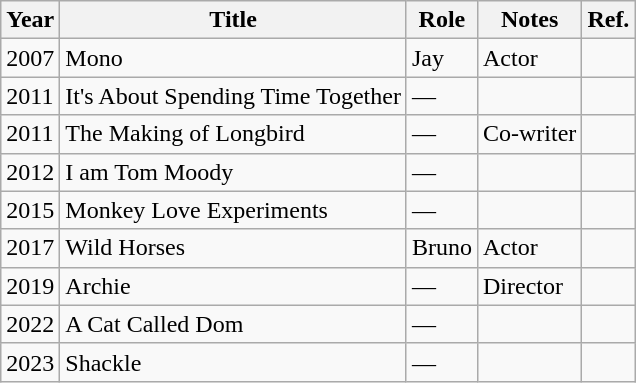<table class="wikitable sortable">
<tr>
<th>Year</th>
<th>Title</th>
<th>Role</th>
<th>Notes</th>
<th>Ref.</th>
</tr>
<tr>
<td>2007</td>
<td>Mono</td>
<td>Jay</td>
<td>Actor</td>
<td></td>
</tr>
<tr>
<td>2011</td>
<td>It's About Spending Time Together</td>
<td>—</td>
<td></td>
<td></td>
</tr>
<tr>
<td>2011</td>
<td>The Making of Longbird</td>
<td>—</td>
<td>Co-writer</td>
<td></td>
</tr>
<tr>
<td>2012</td>
<td>I am Tom Moody</td>
<td>—</td>
<td></td>
<td></td>
</tr>
<tr>
<td>2015</td>
<td>Monkey Love Experiments</td>
<td>—</td>
<td></td>
<td></td>
</tr>
<tr>
<td>2017</td>
<td>Wild Horses</td>
<td>Bruno</td>
<td>Actor</td>
<td></td>
</tr>
<tr>
<td>2019</td>
<td>Archie</td>
<td>—</td>
<td>Director</td>
<td></td>
</tr>
<tr>
<td>2022</td>
<td>A Cat Called Dom</td>
<td>—</td>
<td></td>
<td></td>
</tr>
<tr>
<td>2023</td>
<td>Shackle</td>
<td>—</td>
<td></td>
<td></td>
</tr>
</table>
